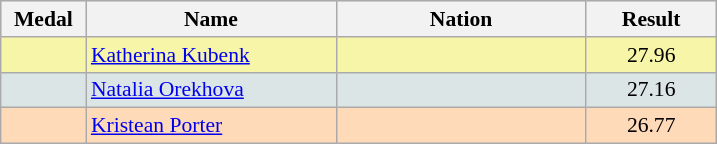<table class=wikitable style="border:1px solid #AAAAAA;font-size:90%">
<tr bgcolor="#E4E4E4">
<th width=50>Medal</th>
<th width=160>Name</th>
<th width=160>Nation</th>
<th width=80>Result</th>
</tr>
<tr bgcolor="#F7F6A8">
<td align="center"></td>
<td><a href='#'>Katherina Kubenk</a></td>
<td></td>
<td align="center">27.96</td>
</tr>
<tr bgcolor="#DCE5E5">
<td align="center"></td>
<td><a href='#'>Natalia Orekhova</a></td>
<td></td>
<td align="center">27.16</td>
</tr>
<tr bgcolor="#FFDAB9">
<td align="center"></td>
<td><a href='#'>Kristean Porter</a></td>
<td></td>
<td align="center">26.77</td>
</tr>
</table>
